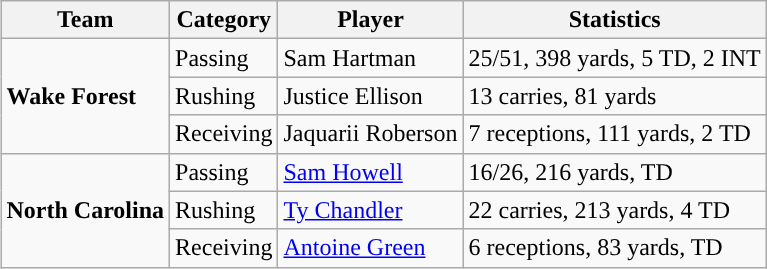<table class="wikitable" style="float: right;">
<tr>
<th>Team</th>
<th>Category</th>
<th>Player</th>
<th>Statistics</th>
</tr>
<tr>
<td rowspan=3><strong>Wake Forest</strong></td>
<td>Passing</td>
<td>Sam Hartman</td>
<td>25/51, 398 yards, 5 TD, 2 INT</td>
</tr>
<tr>
<td>Rushing</td>
<td>Justice Ellison</td>
<td>13 carries, 81 yards</td>
</tr>
<tr>
<td>Receiving</td>
<td>Jaquarii Roberson</td>
<td>7 receptions, 111 yards, 2 TD</td>
</tr>
<tr>
<td rowspan=3><strong>North Carolina</strong></td>
<td>Passing</td>
<td><a href='#'>Sam Howell</a></td>
<td>16/26, 216 yards, TD</td>
</tr>
<tr>
<td>Rushing</td>
<td><a href='#'>Ty Chandler</a></td>
<td>22 carries, 213 yards, 4 TD</td>
</tr>
<tr>
<td>Receiving</td>
<td><a href='#'>Antoine Green</a></td>
<td>6 receptions, 83 yards, TD</td>
</tr>
</table>
